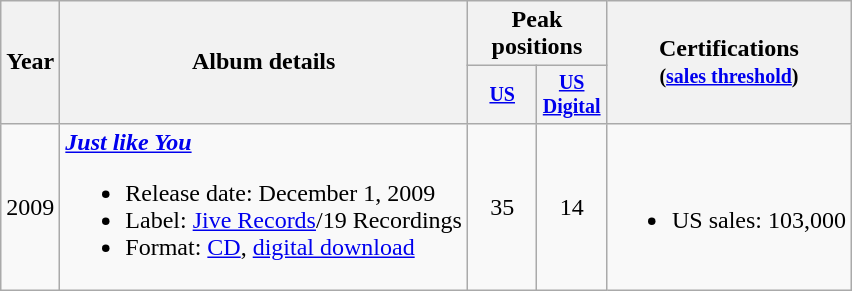<table class="wikitable" style="text-align:center;">
<tr>
<th rowspan="2">Year</th>
<th rowspan="2">Album details</th>
<th colspan="2">Peak positions</th>
<th rowspan="2">Certifications<br><small>(<a href='#'>sales threshold</a>)</small></th>
</tr>
<tr style="font-size:smaller;">
<th style="width:40px;"><a href='#'>US</a></th>
<th style="width:40px;"><a href='#'>US<br>Digital</a></th>
</tr>
<tr>
<td>2009</td>
<td style="text-align:left;"><strong><em><a href='#'>Just like You</a></em></strong><br><ul><li>Release date: December 1, 2009</li><li>Label: <a href='#'>Jive Records</a>/19 Recordings</li><li>Format: <a href='#'>CD</a>, <a href='#'>digital download</a></li></ul></td>
<td>35</td>
<td>14</td>
<td style="text-align:left;"><br><ul><li>US sales: 103,000</li></ul></td>
</tr>
</table>
